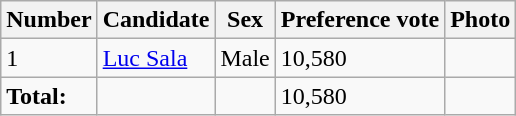<table class="wikitable vatop">
<tr>
<th>Number</th>
<th>Candidate</th>
<th>Sex</th>
<th>Preference vote</th>
<th>Photo</th>
</tr>
<tr>
<td>1</td>
<td><a href='#'>Luc Sala</a></td>
<td>Male</td>
<td>10,580</td>
<td></td>
</tr>
<tr>
<td><strong>Total:</strong></td>
<td></td>
<td></td>
<td>10,580</td>
<td></td>
</tr>
</table>
